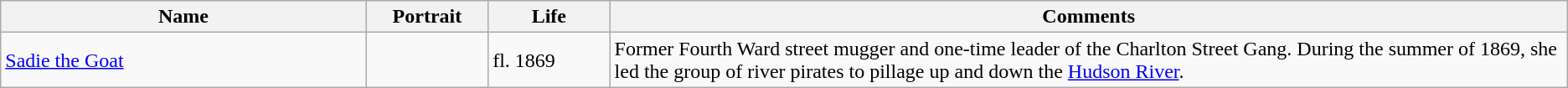<table class=wikitable>
<tr>
<th width="21%">Name</th>
<th width="7%">Portrait</th>
<th width="7%">Life</th>
<th width="55%">Comments</th>
</tr>
<tr>
<td><a href='#'>Sadie the Goat</a></td>
<td></td>
<td>fl. 1869</td>
<td>Former Fourth Ward street mugger and one-time leader of the Charlton Street Gang. During the summer of 1869, she led the group of river pirates to pillage up and down the <a href='#'>Hudson River</a>.</td>
</tr>
</table>
